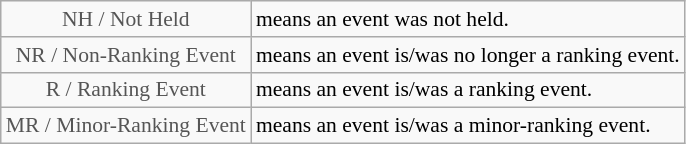<table class="wikitable" style="font-size:90%">
<tr>
<td style="text-align:center; color:#555555;" colspan="4">NH / Not Held</td>
<td>means an event was not held.</td>
</tr>
<tr>
<td style="text-align:center; color:#555555;" colspan="4">NR / Non-Ranking Event</td>
<td>means an event is/was no longer a ranking event.</td>
</tr>
<tr>
<td style="text-align:center; color:#555555;" colspan="4">R / Ranking Event</td>
<td>means an event is/was a ranking event.</td>
</tr>
<tr>
<td style="text-align:center; color:#555555;" colspan="4">MR / Minor-Ranking Event</td>
<td>means an event is/was a minor-ranking event.</td>
</tr>
</table>
